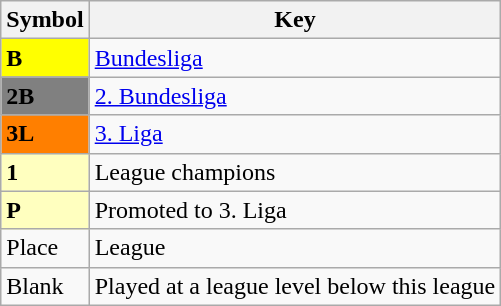<table class="wikitable" align="center">
<tr>
<th>Symbol</th>
<th>Key</th>
</tr>
<tr>
<td style="background:#FFFF00"><strong>B</strong></td>
<td><a href='#'>Bundesliga</a></td>
</tr>
<tr>
<td style="background:#808080"><strong>2B</strong></td>
<td><a href='#'>2. Bundesliga</a></td>
</tr>
<tr>
<td style="background:#FF7F00"><strong>3L</strong></td>
<td><a href='#'>3. Liga</a></td>
</tr>
<tr>
<td style="background:#ffffbf"><strong>1</strong></td>
<td>League champions</td>
</tr>
<tr>
<td style="background:#ffffbf"><strong>P</strong></td>
<td>Promoted to 3. Liga</td>
</tr>
<tr>
<td>Place</td>
<td>League</td>
</tr>
<tr>
<td>Blank</td>
<td>Played at a league level below this league</td>
</tr>
</table>
